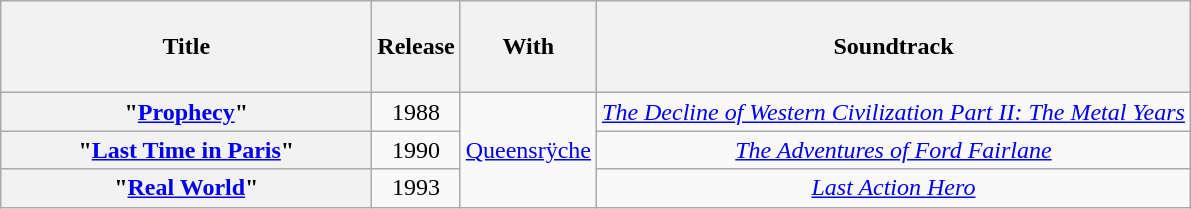<table class="wikitable plainrowheaders" style="text-align:center;">
<tr>
<th scope="col" style="width:15em;"><br>Title<br><br></th>
<th scope="col">Release</th>
<th scope="col">With</th>
<th scope="col">Soundtrack</th>
</tr>
<tr>
<th scope="row">"<a href='#'>Prophecy</a>"</th>
<td>1988</td>
<td rowspan="3"><a href='#'>Queensrÿche</a></td>
<td><em><a href='#'>The Decline of Western Civilization Part II: The Metal Years</a></em></td>
</tr>
<tr>
<th scope="row">"<a href='#'>Last Time in Paris</a>"</th>
<td>1990</td>
<td><em><a href='#'>The Adventures of Ford Fairlane</a></em></td>
</tr>
<tr>
<th scope="row">"<a href='#'>Real World</a>"</th>
<td>1993</td>
<td><em><a href='#'>Last Action Hero</a></em></td>
</tr>
</table>
